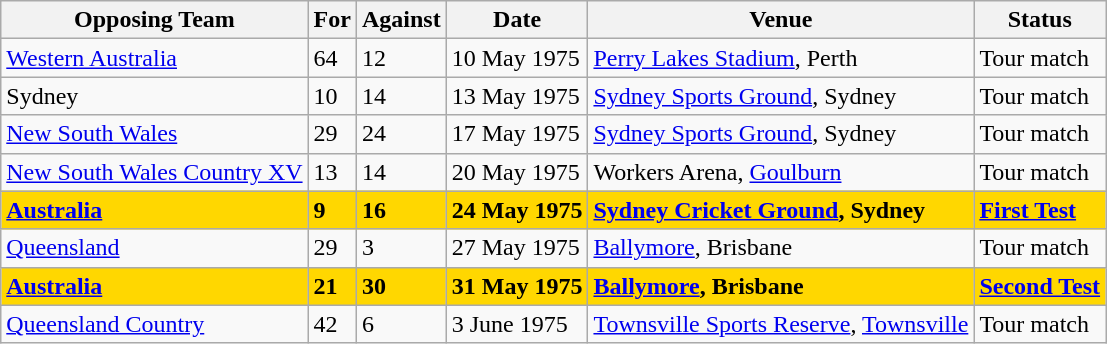<table class="wikitable">
<tr>
<th>Opposing Team</th>
<th>For</th>
<th>Against</th>
<th>Date</th>
<th>Venue</th>
<th>Status</th>
</tr>
<tr>
<td><a href='#'>Western Australia</a></td>
<td>64</td>
<td>12</td>
<td>10 May 1975</td>
<td><a href='#'>Perry Lakes Stadium</a>, Perth</td>
<td>Tour match</td>
</tr>
<tr>
<td>Sydney</td>
<td>10</td>
<td>14</td>
<td>13 May 1975</td>
<td><a href='#'>Sydney Sports Ground</a>, Sydney</td>
<td>Tour match</td>
</tr>
<tr>
<td><a href='#'>New South Wales</a></td>
<td>29</td>
<td>24</td>
<td>17 May 1975</td>
<td><a href='#'>Sydney Sports Ground</a>, Sydney</td>
<td>Tour match</td>
</tr>
<tr>
<td><a href='#'>New South Wales Country XV</a></td>
<td>13</td>
<td>14</td>
<td>20 May 1975</td>
<td>Workers Arena, <a href='#'>Goulburn</a></td>
<td>Tour match</td>
</tr>
<tr bgcolor="gold">
<td><strong><a href='#'>Australia</a></strong></td>
<td><strong>9</strong></td>
<td><strong>16</strong></td>
<td><strong>24 May 1975</strong></td>
<td><strong><a href='#'>Sydney Cricket Ground</a>, Sydney</strong></td>
<td><strong><a href='#'>First Test</a></strong></td>
</tr>
<tr>
<td><a href='#'>Queensland</a></td>
<td>29</td>
<td>3</td>
<td>27 May 1975</td>
<td><a href='#'>Ballymore</a>, Brisbane</td>
<td>Tour match</td>
</tr>
<tr bgcolor="gold">
<td><strong><a href='#'>Australia</a></strong></td>
<td><strong>21</strong></td>
<td><strong>30</strong></td>
<td><strong>31 May 1975</strong></td>
<td><strong><a href='#'>Ballymore</a>, Brisbane</strong></td>
<td><strong><a href='#'>Second Test</a></strong></td>
</tr>
<tr>
<td><a href='#'>Queensland Country</a></td>
<td>42</td>
<td>6</td>
<td>3 June 1975</td>
<td><a href='#'>Townsville Sports Reserve</a>, <a href='#'>Townsville</a></td>
<td>Tour match</td>
</tr>
</table>
